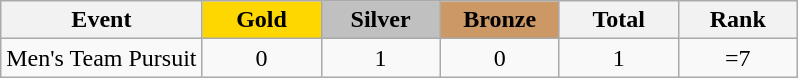<table class="wikitable sortable" border="1" style="text-align:center; font-size:100%;">
<tr>
<th style="width:15:em;">Event</th>
<td style="background:gold; width:4.5em; font-weight:bold;">Gold</td>
<td style="background:silver; width:4.5em; font-weight:bold;">Silver</td>
<td style="background:#cc9966; width:4.5em; font-weight:bold;">Bronze</td>
<th style="width:4.5em;">Total</th>
<th style="width:4.5em;">Rank</th>
</tr>
<tr>
<td align=left>Men's Team Pursuit</td>
<td>0</td>
<td>1</td>
<td>0</td>
<td>1</td>
<td>=7</td>
</tr>
</table>
